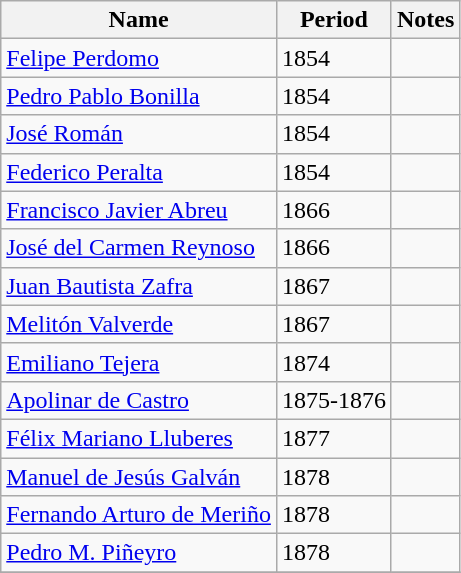<table class="wikitable sortable">
<tr>
<th>Name</th>
<th>Period</th>
<th>Notes</th>
</tr>
<tr>
<td><a href='#'>Felipe Perdomo</a></td>
<td>1854</td>
<td></td>
</tr>
<tr>
<td><a href='#'>Pedro Pablo Bonilla</a></td>
<td>1854</td>
<td></td>
</tr>
<tr>
<td><a href='#'>José Román</a></td>
<td>1854</td>
<td></td>
</tr>
<tr>
<td><a href='#'>Federico Peralta</a></td>
<td>1854</td>
<td></td>
</tr>
<tr>
<td><a href='#'>Francisco Javier Abreu</a></td>
<td>1866</td>
<td></td>
</tr>
<tr>
<td><a href='#'>José del Carmen Reynoso</a></td>
<td>1866</td>
<td></td>
</tr>
<tr>
<td><a href='#'>Juan Bautista Zafra</a></td>
<td>1867</td>
<td></td>
</tr>
<tr>
<td><a href='#'>Melitón Valverde</a></td>
<td>1867</td>
<td></td>
</tr>
<tr>
<td><a href='#'>Emiliano Tejera</a></td>
<td>1874</td>
<td></td>
</tr>
<tr>
<td><a href='#'>Apolinar de Castro</a></td>
<td>1875-1876</td>
<td></td>
</tr>
<tr>
<td><a href='#'>Félix Mariano Lluberes</a></td>
<td>1877</td>
<td></td>
</tr>
<tr>
<td><a href='#'>Manuel de Jesús Galván</a></td>
<td>1878</td>
<td></td>
</tr>
<tr>
<td><a href='#'>Fernando Arturo de Meriño</a></td>
<td>1878</td>
<td></td>
</tr>
<tr>
<td><a href='#'>Pedro M. Piñeyro</a></td>
<td>1878</td>
<td></td>
</tr>
<tr>
</tr>
</table>
